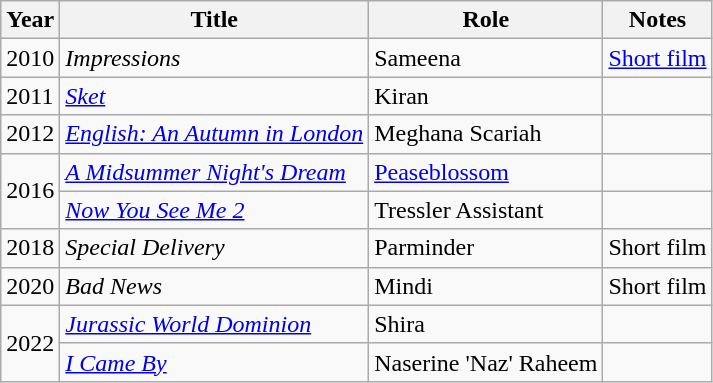<table class="wikitable">
<tr>
<th>Year</th>
<th>Title</th>
<th>Role</th>
<th>Notes</th>
</tr>
<tr>
<td>2010</td>
<td><em>Impressions</em></td>
<td>Sameena</td>
<td><a href='#'>Short film</a></td>
</tr>
<tr>
<td>2011</td>
<td><em><a href='#'>Sket</a></em></td>
<td>Kiran</td>
<td></td>
</tr>
<tr>
<td>2012</td>
<td><em><a href='#'>English: An Autumn in London</a></em></td>
<td>Meghana Scariah</td>
<td></td>
</tr>
<tr>
<td rowspan=2>2016</td>
<td><em><a href='#'>A Midsummer Night's Dream</a></em></td>
<td><a href='#'>Peaseblossom</a></td>
<td></td>
</tr>
<tr>
<td><em><a href='#'>Now You See Me 2</a></em></td>
<td>Tressler Assistant</td>
<td></td>
</tr>
<tr>
<td>2018</td>
<td><em>Special Delivery</em></td>
<td>Parminder</td>
<td>Short film</td>
</tr>
<tr>
<td>2020</td>
<td><em>Bad News</em></td>
<td>Mindi</td>
<td>Short film</td>
</tr>
<tr>
<td rowspan=2>2022</td>
<td><em><a href='#'>Jurassic World Dominion</a></em></td>
<td>Shira</td>
<td></td>
</tr>
<tr>
<td><em><a href='#'>I Came By</a></em></td>
<td>Naserine 'Naz' Raheem</td>
<td></td>
</tr>
</table>
